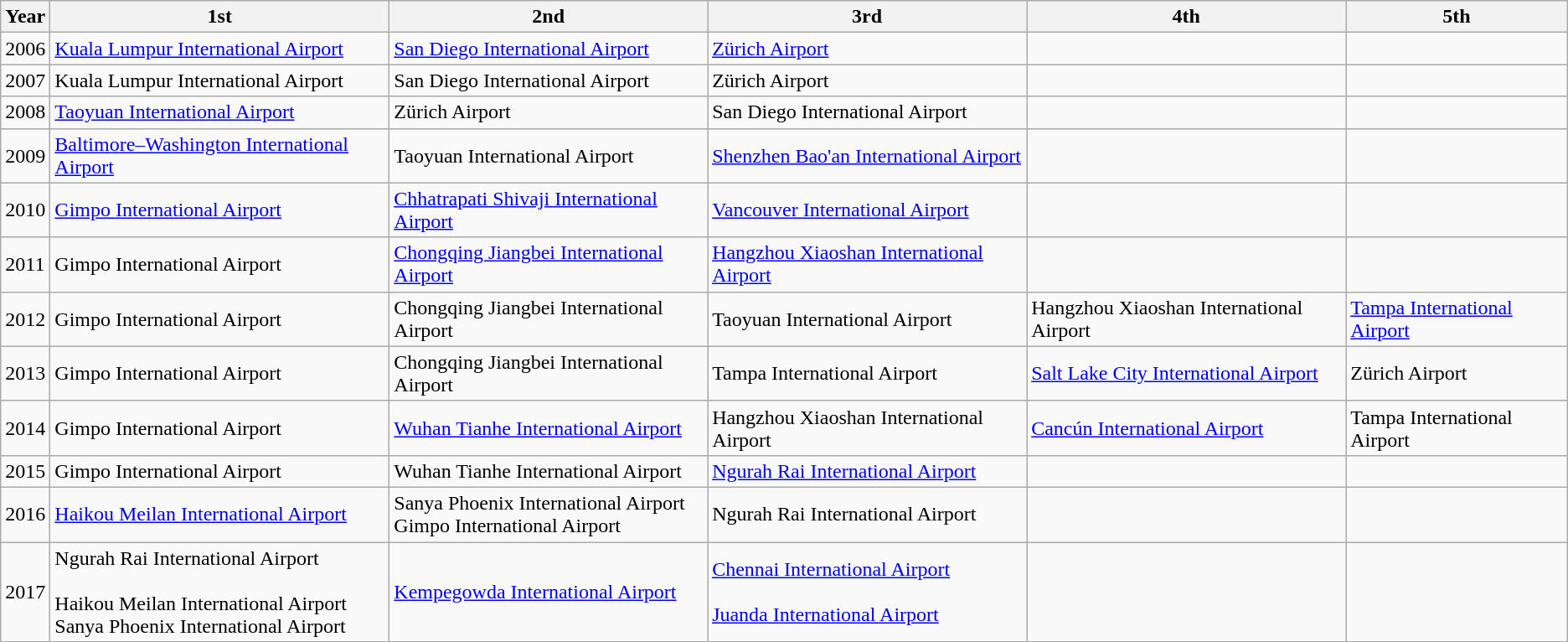<table class="wikitable">
<tr>
<th>Year</th>
<th>1st</th>
<th>2nd</th>
<th>3rd</th>
<th>4th</th>
<th>5th</th>
</tr>
<tr>
<td>2006</td>
<td> <a href='#'>Kuala Lumpur International Airport</a></td>
<td> <a href='#'>San Diego International Airport</a></td>
<td> <a href='#'>Zürich Airport</a></td>
<td></td>
<td></td>
</tr>
<tr>
<td>2007</td>
<td> Kuala Lumpur International Airport</td>
<td> San Diego International Airport</td>
<td> Zürich Airport</td>
<td></td>
<td></td>
</tr>
<tr>
<td>2008</td>
<td> <a href='#'>Taoyuan International Airport</a></td>
<td> Zürich Airport</td>
<td> San Diego International Airport</td>
<td></td>
<td></td>
</tr>
<tr>
<td>2009</td>
<td> <a href='#'>Baltimore–Washington International Airport</a></td>
<td> Taoyuan International Airport</td>
<td> <a href='#'>Shenzhen Bao'an International Airport</a></td>
<td></td>
<td></td>
</tr>
<tr>
<td>2010</td>
<td> <a href='#'>Gimpo International Airport</a></td>
<td> <a href='#'>Chhatrapati Shivaji International Airport</a></td>
<td> <a href='#'>Vancouver International Airport</a></td>
<td></td>
<td></td>
</tr>
<tr>
<td>2011</td>
<td> Gimpo International Airport</td>
<td> <a href='#'>Chongqing Jiangbei International Airport</a></td>
<td> <a href='#'>Hangzhou Xiaoshan International Airport</a></td>
<td></td>
<td></td>
</tr>
<tr>
<td>2012</td>
<td> Gimpo International Airport</td>
<td> Chongqing Jiangbei International Airport</td>
<td> Taoyuan International Airport</td>
<td> Hangzhou Xiaoshan International Airport</td>
<td> <a href='#'>Tampa International Airport</a></td>
</tr>
<tr>
<td>2013</td>
<td> Gimpo International Airport</td>
<td> Chongqing Jiangbei International Airport</td>
<td> Tampa International Airport</td>
<td> <a href='#'>Salt Lake City International Airport</a></td>
<td> Zürich Airport</td>
</tr>
<tr>
<td>2014</td>
<td> Gimpo International Airport</td>
<td> <a href='#'>Wuhan Tianhe International Airport</a></td>
<td> Hangzhou Xiaoshan International Airport</td>
<td> <a href='#'>Cancún International Airport</a></td>
<td> Tampa International Airport</td>
</tr>
<tr>
<td>2015</td>
<td> Gimpo International Airport</td>
<td> Wuhan Tianhe International Airport</td>
<td> <a href='#'>Ngurah Rai International Airport</a></td>
<td></td>
<td></td>
</tr>
<tr>
<td>2016</td>
<td> <a href='#'>Haikou Meilan International Airport</a></td>
<td> Sanya Phoenix International Airport<br> Gimpo International Airport</td>
<td> Ngurah Rai International Airport</td>
<td></td>
<td></td>
</tr>
<tr>
<td>2017</td>
<td> Ngurah Rai International Airport<br><br> Haikou Meilan International Airport<br>
 Sanya Phoenix International Airport</td>
<td> <a href='#'>Kempegowda International Airport</a></td>
<td> <a href='#'>Chennai International Airport</a> <br><br> <a href='#'>Juanda International Airport</a></td>
<td></td>
<td></td>
</tr>
</table>
